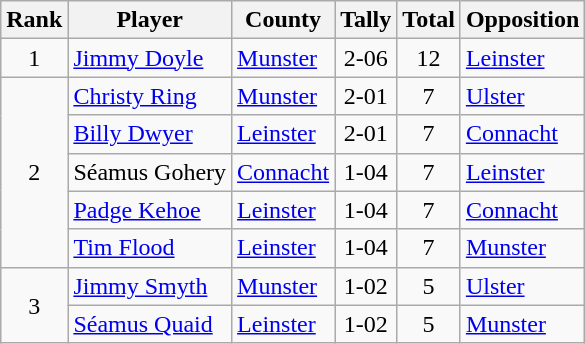<table class="wikitable">
<tr>
<th>Rank</th>
<th>Player</th>
<th>County</th>
<th>Tally</th>
<th>Total</th>
<th>Opposition</th>
</tr>
<tr>
<td rowspan=1 align=center>1</td>
<td><a href='#'>Jimmy Doyle</a></td>
<td><a href='#'>Munster</a></td>
<td align=center>2-06</td>
<td align=center>12</td>
<td><a href='#'>Leinster</a></td>
</tr>
<tr>
<td rowspan=5 align=center>2</td>
<td><a href='#'>Christy Ring</a></td>
<td><a href='#'>Munster</a></td>
<td align=center>2-01</td>
<td align=center>7</td>
<td><a href='#'>Ulster</a></td>
</tr>
<tr>
<td><a href='#'>Billy Dwyer</a></td>
<td><a href='#'>Leinster</a></td>
<td align=center>2-01</td>
<td align=center>7</td>
<td><a href='#'>Connacht</a></td>
</tr>
<tr>
<td>Séamus Gohery</td>
<td><a href='#'>Connacht</a></td>
<td align=center>1-04</td>
<td align=center>7</td>
<td><a href='#'>Leinster</a></td>
</tr>
<tr>
<td><a href='#'>Padge Kehoe</a></td>
<td><a href='#'>Leinster</a></td>
<td align=center>1-04</td>
<td align=center>7</td>
<td><a href='#'>Connacht</a></td>
</tr>
<tr>
<td><a href='#'>Tim Flood</a></td>
<td><a href='#'>Leinster</a></td>
<td align=center>1-04</td>
<td align=center>7</td>
<td><a href='#'>Munster</a></td>
</tr>
<tr>
<td rowspan=2 align=center>3</td>
<td><a href='#'>Jimmy Smyth</a></td>
<td><a href='#'>Munster</a></td>
<td align=center>1-02</td>
<td align=center>5</td>
<td><a href='#'>Ulster</a></td>
</tr>
<tr>
<td><a href='#'>Séamus Quaid</a></td>
<td><a href='#'>Leinster</a></td>
<td align=center>1-02</td>
<td align=center>5</td>
<td><a href='#'>Munster</a></td>
</tr>
</table>
